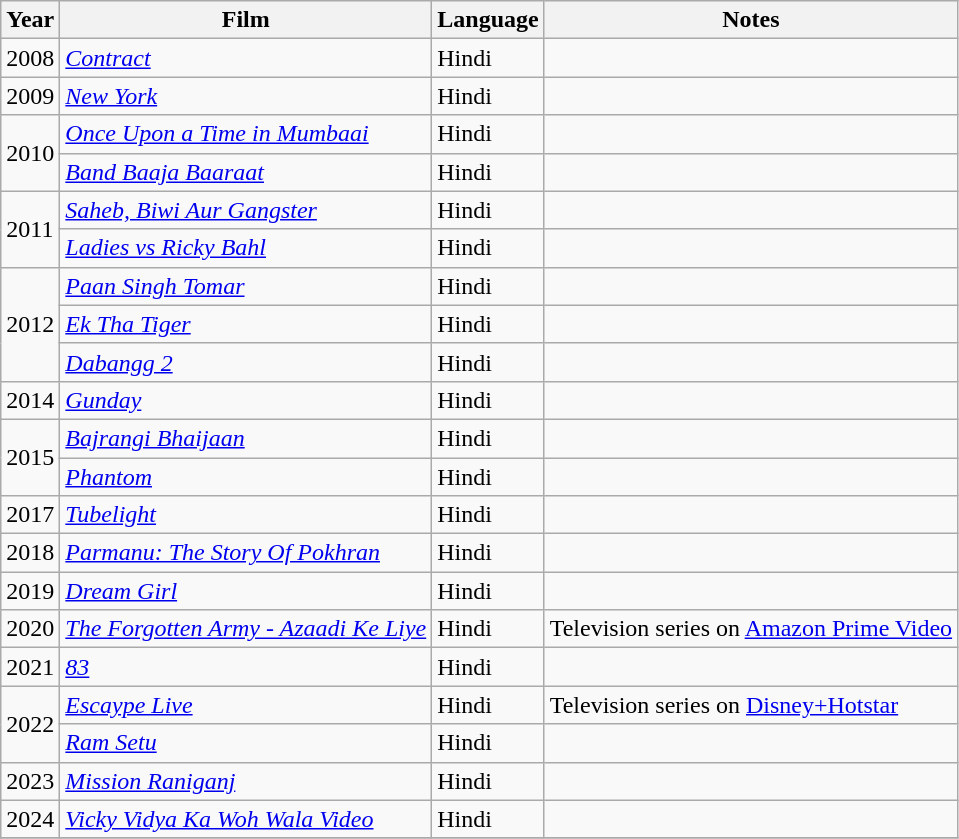<table class="wikitable">
<tr>
<th>Year</th>
<th>Film</th>
<th>Language</th>
<th>Notes</th>
</tr>
<tr>
<td>2008</td>
<td><em><a href='#'>Contract</a></em></td>
<td>Hindi</td>
<td></td>
</tr>
<tr>
<td>2009</td>
<td><em><a href='#'>New York</a></em></td>
<td>Hindi</td>
<td></td>
</tr>
<tr>
<td rowspan="2">2010</td>
<td><em><a href='#'>Once Upon a Time in Mumbaai</a></em></td>
<td>Hindi</td>
<td></td>
</tr>
<tr>
<td><em><a href='#'>Band Baaja Baaraat</a></em></td>
<td>Hindi</td>
<td></td>
</tr>
<tr>
<td rowspan="2">2011</td>
<td><em><a href='#'>Saheb, Biwi Aur Gangster</a></em></td>
<td>Hindi</td>
<td></td>
</tr>
<tr>
<td><em><a href='#'>Ladies vs Ricky Bahl</a></em></td>
<td>Hindi</td>
<td></td>
</tr>
<tr>
<td rowspan="3">2012</td>
<td><em><a href='#'>Paan Singh Tomar</a></em></td>
<td>Hindi</td>
<td></td>
</tr>
<tr>
<td><em><a href='#'>Ek Tha Tiger</a></em></td>
<td>Hindi</td>
<td></td>
</tr>
<tr>
<td><em><a href='#'>Dabangg 2</a></em></td>
<td>Hindi</td>
<td></td>
</tr>
<tr>
<td>2014</td>
<td><em><a href='#'>Gunday</a></em></td>
<td>Hindi</td>
<td></td>
</tr>
<tr>
<td rowspan="2">2015</td>
<td><em><a href='#'>Bajrangi Bhaijaan</a></em></td>
<td>Hindi</td>
<td></td>
</tr>
<tr>
<td><em><a href='#'>Phantom</a></em></td>
<td>Hindi</td>
<td></td>
</tr>
<tr>
<td>2017</td>
<td><em><a href='#'>Tubelight</a></em></td>
<td>Hindi</td>
<td></td>
</tr>
<tr>
<td>2018</td>
<td><em><a href='#'>Parmanu: The Story Of Pokhran</a></em></td>
<td>Hindi</td>
<td></td>
</tr>
<tr>
<td>2019</td>
<td><em><a href='#'>Dream Girl</a></em></td>
<td>Hindi</td>
<td></td>
</tr>
<tr>
<td>2020</td>
<td><em><a href='#'>The Forgotten Army - Azaadi Ke Liye</a></em></td>
<td>Hindi</td>
<td>Television series on <a href='#'>Amazon Prime Video</a></td>
</tr>
<tr>
<td>2021</td>
<td><em><a href='#'>83</a></em></td>
<td>Hindi</td>
<td></td>
</tr>
<tr>
<td rowspan="2">2022</td>
<td><em><a href='#'>Escaype Live</a></em></td>
<td>Hindi</td>
<td>Television series on <a href='#'>Disney+Hotstar</a></td>
</tr>
<tr>
<td><em><a href='#'>Ram Setu</a></em></td>
<td>Hindi</td>
<td></td>
</tr>
<tr>
<td>2023</td>
<td><em><a href='#'>Mission Raniganj</a></em></td>
<td>Hindi</td>
<td></td>
</tr>
<tr>
<td>2024</td>
<td><em><a href='#'>Vicky Vidya Ka Woh Wala Video</a></em></td>
<td>Hindi</td>
<td></td>
</tr>
<tr>
</tr>
</table>
